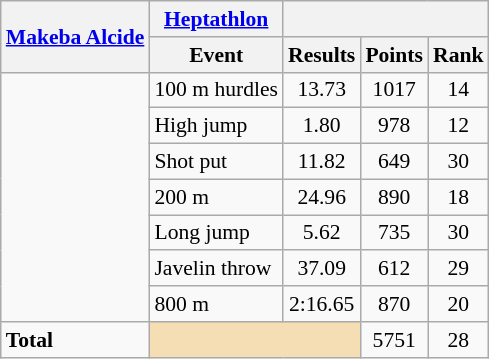<table class=wikitable style="font-size:90%;">
<tr>
<th rowspan="2"><a href='#'>Makeba Alcide</a></th>
<th><a href='#'>Heptathlon</a></th>
<th colspan="3"></th>
</tr>
<tr>
<th>Event</th>
<th>Results</th>
<th>Points</th>
<th>Rank</th>
</tr>
<tr style="border-top: single;">
<td rowspan="7"></td>
<td>100 m hurdles</td>
<td align=center>13.73</td>
<td align=center>1017</td>
<td align=center>14</td>
</tr>
<tr>
<td>High jump</td>
<td align=center>1.80</td>
<td align=center>978</td>
<td align=center>12</td>
</tr>
<tr>
<td>Shot put</td>
<td align=center>11.82</td>
<td align=center>649</td>
<td align=center>30</td>
</tr>
<tr>
<td>200 m</td>
<td align=center>24.96</td>
<td align=center>890</td>
<td align=center>18</td>
</tr>
<tr>
<td>Long jump</td>
<td align=center>5.62</td>
<td align=center>735</td>
<td align=center>30</td>
</tr>
<tr>
<td>Javelin throw</td>
<td align=center>37.09</td>
<td align=center>612</td>
<td align=center>29</td>
</tr>
<tr>
<td>800 m</td>
<td align=center>2:16.65</td>
<td align=center>870</td>
<td align=center>20</td>
</tr>
<tr style="border-top: single;">
<td><strong>Total</strong></td>
<td colspan="2" style="background:wheat;"></td>
<td align=center>5751</td>
<td align=center>28</td>
</tr>
</table>
